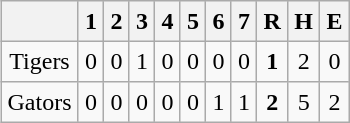<table align = right border="2" cellpadding="4" cellspacing="0" style="margin: 1em 1em 1em 1em; background: #F9F9F9; border: 1px #aaa solid; border-collapse: collapse;">
<tr align=center style="background: #F2F2F2;">
<th></th>
<th>1</th>
<th>2</th>
<th>3</th>
<th>4</th>
<th>5</th>
<th>6</th>
<th>7</th>
<th>R</th>
<th>H</th>
<th>E</th>
</tr>
<tr align=center>
<td>Tigers</td>
<td>0</td>
<td>0</td>
<td>1</td>
<td>0</td>
<td>0</td>
<td>0</td>
<td>0</td>
<td><strong>1</strong></td>
<td>2</td>
<td>0</td>
</tr>
<tr align=center>
<td>Gators</td>
<td>0</td>
<td>0</td>
<td>0</td>
<td>0</td>
<td>0</td>
<td>1</td>
<td>1</td>
<td><strong>2</strong></td>
<td>5</td>
<td>2</td>
</tr>
</table>
